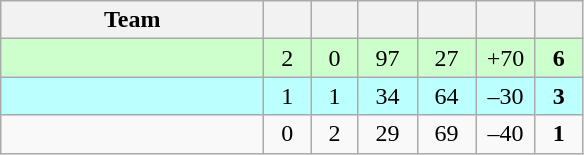<table class="wikitable" style="text-align:center;">
<tr>
<th style="width:10.5em;">Team</th>
<th style="width:1.5em;"></th>
<th style="width:1.5em;"></th>
<th style="width:2.0em;"></th>
<th style="width:2.0em;"></th>
<th style="width:2.0em;"></th>
<th style="width:1.5em;"></th>
</tr>
<tr bgcolor=#cfc>
<td align="left"></td>
<td>2</td>
<td>0</td>
<td>97</td>
<td>27</td>
<td>+70</td>
<td><strong>6</strong></td>
</tr>
<tr bgcolor=#bff>
<td align="left"></td>
<td>1</td>
<td>1</td>
<td>34</td>
<td>64</td>
<td>–30</td>
<td><strong>3</strong></td>
</tr>
<tr>
<td align="left"></td>
<td>0</td>
<td>2</td>
<td>29</td>
<td>69</td>
<td>–40</td>
<td><strong>1</strong></td>
</tr>
</table>
